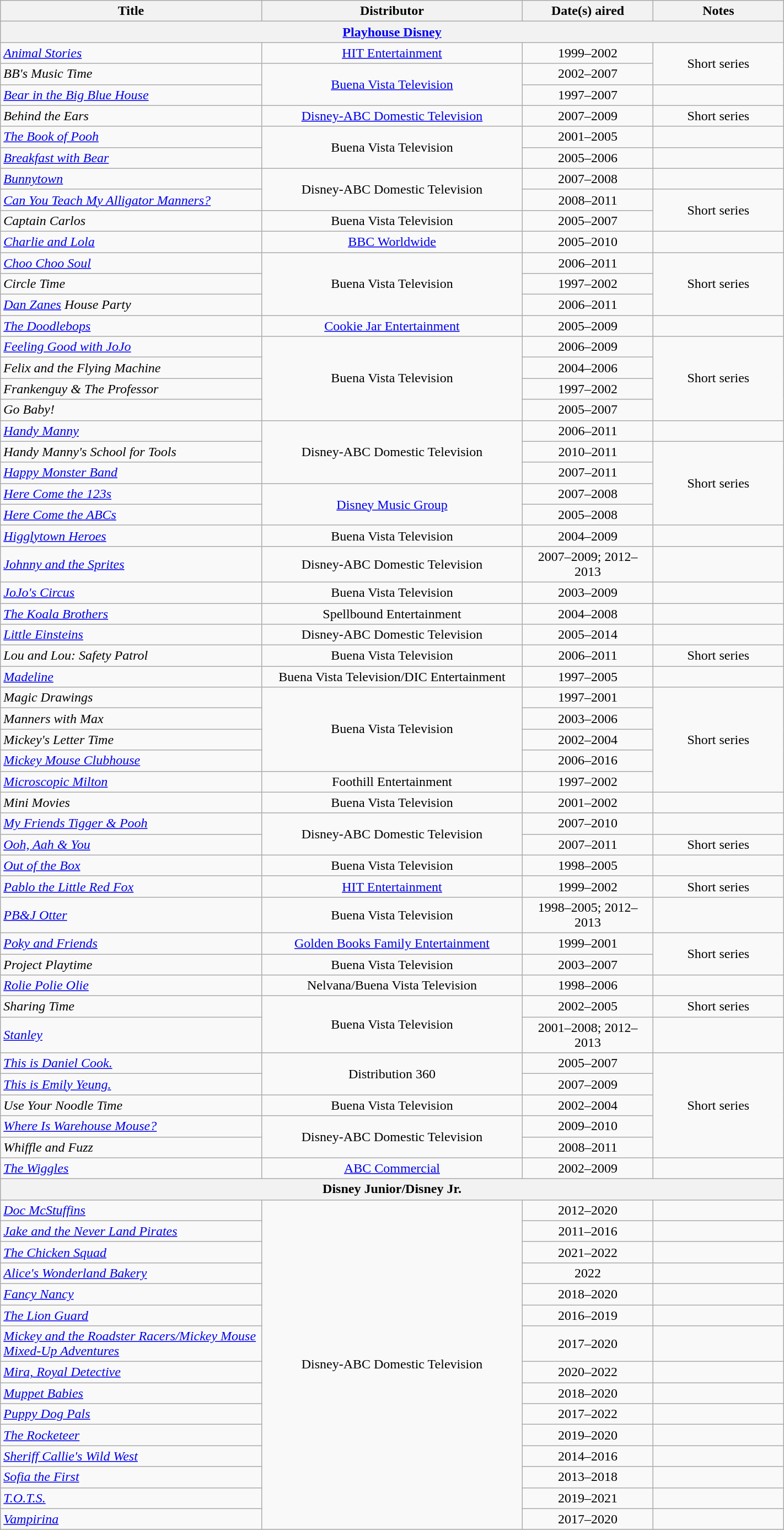<table class="wikitable plainrowheaders sortable" style="width:75%;text-align:center;">
<tr>
<th scope="col" style="width:30%;">Title</th>
<th scope="col" style="width:30%;">Distributor</th>
<th scope="col" style="width:15%;">Date(s) aired</th>
<th class="unsortable" style="width:15%;">Notes</th>
</tr>
<tr>
<th colspan="4"><a href='#'>Playhouse Disney</a></th>
</tr>
<tr>
<td scope="row" style="text-align:left;"><em><a href='#'>Animal Stories</a></em></td>
<td><a href='#'>HIT Entertainment</a></td>
<td>1999–2002</td>
<td rowspan="2">Short series</td>
</tr>
<tr>
<td scope="row" style="text-align:left;"><em>BB's Music Time</em></td>
<td rowspan="2"><a href='#'>Buena Vista Television</a></td>
<td>2002–2007</td>
</tr>
<tr>
<td scope="row" style="text-align:left;"><em><a href='#'>Bear in the Big Blue House</a></em></td>
<td>1997–2007</td>
<td></td>
</tr>
<tr>
<td scope="row" style="text-align:left;"><em>Behind the Ears</em></td>
<td><a href='#'>Disney-ABC Domestic Television</a></td>
<td>2007–2009</td>
<td>Short series</td>
</tr>
<tr>
<td scope="row" style="text-align:left;"><em><a href='#'>The Book of Pooh</a></em></td>
<td rowspan="2">Buena Vista Television</td>
<td>2001–2005</td>
<td></td>
</tr>
<tr>
<td scope="row" style="text-align:left;"><em><a href='#'>Breakfast with Bear</a></em></td>
<td>2005–2006</td>
<td></td>
</tr>
<tr>
<td scope="row" style="text-align:left;"><em><a href='#'>Bunnytown</a></em></td>
<td rowspan="2">Disney-ABC Domestic Television</td>
<td>2007–2008</td>
<td></td>
</tr>
<tr>
<td scope="row" style="text-align:left;"><em><a href='#'>Can You Teach My Alligator Manners?</a></em></td>
<td>2008–2011</td>
<td rowspan="2">Short series</td>
</tr>
<tr>
<td scope="row" style="text-align:left;"><em>Captain Carlos</em></td>
<td>Buena Vista Television</td>
<td>2005–2007</td>
</tr>
<tr>
<td scope="row" style="text-align:left;"><em><a href='#'>Charlie and Lola</a></em></td>
<td><a href='#'>BBC Worldwide</a></td>
<td>2005–2010</td>
<td></td>
</tr>
<tr>
<td scope="row" style="text-align:left;"><em><a href='#'>Choo Choo Soul</a></em></td>
<td rowspan="3">Buena Vista Television</td>
<td>2006–2011</td>
<td rowspan="3">Short series</td>
</tr>
<tr>
<td scope="row" style="text-align:left;"><em>Circle Time</em></td>
<td>1997–2002</td>
</tr>
<tr>
<td scope="row" style="text-align:left;"><em><a href='#'>Dan Zanes</a> House Party</em></td>
<td>2006–2011</td>
</tr>
<tr>
<td scope="row" style="text-align:left;"><em><a href='#'>The Doodlebops</a></em></td>
<td><a href='#'>Cookie Jar Entertainment</a></td>
<td>2005–2009</td>
<td></td>
</tr>
<tr>
<td scope="row" style="text-align:left;"><em><a href='#'>Feeling Good with JoJo</a></em></td>
<td rowspan="4">Buena Vista Television</td>
<td>2006–2009</td>
<td rowspan="4">Short series</td>
</tr>
<tr>
<td scope="row" style="text-align:left;"><em>Felix and the Flying Machine</em></td>
<td>2004–2006</td>
</tr>
<tr>
<td scope="row" style="text-align:left;"><em>Frankenguy & The Professor</em></td>
<td>1997–2002</td>
</tr>
<tr>
<td scope="row" style="text-align:left;"><em>Go Baby!</em></td>
<td>2005–2007</td>
</tr>
<tr>
<td scope="row" style="text-align:left;"><em><a href='#'>Handy Manny</a></em></td>
<td rowspan="3">Disney-ABC Domestic Television</td>
<td>2006–2011</td>
</tr>
<tr>
<td scope="row" style="text-align:left;"><em>Handy Manny's School for Tools</em></td>
<td>2010–2011</td>
<td rowspan="4">Short series</td>
</tr>
<tr>
<td scope="row" style="text-align:left;"><em><a href='#'>Happy Monster Band</a></em></td>
<td>2007–2011</td>
</tr>
<tr>
<td scope="row" style="text-align:left;"><em><a href='#'>Here Come the 123s</a></em></td>
<td rowspan="2"><a href='#'>Disney Music Group</a></td>
<td>2007–2008</td>
</tr>
<tr>
<td scope="row" style="text-align:left;"><em><a href='#'>Here Come the ABCs</a></em></td>
<td>2005–2008</td>
</tr>
<tr>
<td scope="row" style="text-align:left;"><em><a href='#'>Higglytown Heroes</a></em></td>
<td>Buena Vista Television</td>
<td>2004–2009</td>
<td></td>
</tr>
<tr>
<td scope="row" style="text-align:left;"><em><a href='#'>Johnny and the Sprites</a></em></td>
<td>Disney-ABC Domestic Television</td>
<td>2007–2009; 2012–2013</td>
<td></td>
</tr>
<tr>
<td scope="row" style="text-align:left;"><em><a href='#'>JoJo's Circus</a></em></td>
<td>Buena Vista Television</td>
<td>2003–2009</td>
<td></td>
</tr>
<tr>
<td scope="row" style="text-align:left;"><em><a href='#'>The Koala Brothers</a></em></td>
<td>Spellbound Entertainment</td>
<td>2004–2008</td>
<td></td>
</tr>
<tr>
<td scope="row" style="text-align:left;"><em><a href='#'>Little Einsteins</a></em></td>
<td>Disney-ABC Domestic Television</td>
<td>2005–2014</td>
<td></td>
</tr>
<tr>
<td scope="row" style="text-align:left;"><em>Lou and Lou: Safety Patrol</em></td>
<td>Buena Vista Television</td>
<td>2006–2011</td>
<td>Short series</td>
</tr>
<tr>
<td scope="row" style="text-align:left;"><em><a href='#'>Madeline</a></em></td>
<td>Buena Vista Television/DIC Entertainment</td>
<td>1997–2005</td>
<td></td>
</tr>
<tr>
<td scope="row" style="text-align:left;"><em>Magic Drawings</em></td>
<td rowspan="4">Buena Vista Television</td>
<td>1997–2001</td>
<td rowspan="5">Short series</td>
</tr>
<tr>
<td scope="row" style="text-align:left;"><em>Manners with Max</em></td>
<td>2003–2006</td>
</tr>
<tr>
<td scope="row" style="text-align:left;"><em>Mickey's Letter Time</em></td>
<td>2002–2004</td>
</tr>
<tr>
<td scope="row" style="text-align:left;"><em><a href='#'>Mickey Mouse Clubhouse</a></em></td>
<td>2006–2016</td>
</tr>
<tr>
<td scope="row" style="text-align:left;"><em><a href='#'>Microscopic Milton</a></em></td>
<td>Foothill Entertainment</td>
<td>1997–2002</td>
</tr>
<tr>
<td scope="row" style="text-align:left;"><em>Mini Movies</em></td>
<td>Buena Vista Television</td>
<td>2001–2002</td>
</tr>
<tr>
<td scope="row" style="text-align:left;"><em><a href='#'>My Friends Tigger & Pooh</a></em></td>
<td rowspan="2">Disney-ABC Domestic Television</td>
<td>2007–2010</td>
<td></td>
</tr>
<tr>
<td scope="row" style="text-align:left;"><em><a href='#'>Ooh, Aah & You</a></em></td>
<td>2007–2011</td>
<td>Short series</td>
</tr>
<tr>
<td scope="row" style="text-align:left;"><em><a href='#'>Out of the Box</a></em></td>
<td>Buena Vista Television</td>
<td>1998–2005</td>
<td></td>
</tr>
<tr>
<td scope="row" style="text-align:left;"><em><a href='#'>Pablo the Little Red Fox</a></em></td>
<td><a href='#'>HIT Entertainment</a></td>
<td>1999–2002</td>
<td>Short series</td>
</tr>
<tr>
<td scope="row" style="text-align:left;"><em><a href='#'>PB&J Otter</a></em></td>
<td>Buena Vista Television</td>
<td>1998–2005; 2012–2013</td>
<td></td>
</tr>
<tr>
<td scope="row" style="text-align:left;"><em><a href='#'>Poky and Friends</a></em></td>
<td><a href='#'>Golden Books Family Entertainment</a></td>
<td>1999–2001</td>
<td rowspan="2">Short series</td>
</tr>
<tr>
<td scope="row" style="text-align:left;"><em>Project Playtime</em></td>
<td>Buena Vista Television</td>
<td>2003–2007</td>
</tr>
<tr>
<td scope="row" style="text-align:left;"><em><a href='#'>Rolie Polie Olie</a></em></td>
<td>Nelvana/Buena Vista Television</td>
<td>1998–2006</td>
<td></td>
</tr>
<tr>
<td scope="row" style="text-align:left;"><em>Sharing Time</em></td>
<td rowspan="2">Buena Vista Television</td>
<td>2002–2005</td>
<td>Short series</td>
</tr>
<tr>
<td scope="row" style="text-align:left;"><em><a href='#'>Stanley</a></em></td>
<td>2001–2008; 2012–2013</td>
<td></td>
</tr>
<tr>
<td scope="row" style="text-align:left;"><em><a href='#'>This is Daniel Cook.</a></em></td>
<td rowspan="2">Distribution 360</td>
<td>2005–2007</td>
<td rowspan="5">Short series</td>
</tr>
<tr>
<td scope="row" style="text-align:left;"><em><a href='#'>This is Emily Yeung.</a></em></td>
<td>2007–2009</td>
</tr>
<tr>
<td scope="row" style="text-align:left;"><em>Use Your Noodle Time</em></td>
<td>Buena Vista Television</td>
<td>2002–2004</td>
</tr>
<tr>
<td scope="row" style="text-align:left;"><em><a href='#'>Where Is Warehouse Mouse?</a></em></td>
<td rowspan="2">Disney-ABC Domestic Television</td>
<td>2009–2010</td>
</tr>
<tr>
<td scope="row" style="text-align:left;"><em>Whiffle and Fuzz</em></td>
<td>2008–2011</td>
</tr>
<tr>
<td scope="row" style="text-align:left;"><em><a href='#'>The Wiggles</a></em></td>
<td><a href='#'>ABC Commercial</a></td>
<td>2002–2009</td>
<td></td>
</tr>
<tr>
<th colspan="4">Disney Junior/Disney Jr.</th>
</tr>
<tr>
<td scope="row" style="text-align:left;"><em><a href='#'>Doc McStuffins</a></em></td>
<td rowspan="15">Disney-ABC Domestic Television</td>
<td>2012–2020</td>
<td></td>
</tr>
<tr>
<td scope="row" style="text-align:left;"><em><a href='#'>Jake and the Never Land Pirates</a></em></td>
<td>2011–2016</td>
<td></td>
</tr>
<tr>
<td scope="row" style="text-align:left;"><em><a href='#'>The Chicken Squad</a></em></td>
<td>2021–2022</td>
<td></td>
</tr>
<tr>
<td scope="row" style="text-align:left;"><em><a href='#'>Alice's Wonderland Bakery</a></em></td>
<td>2022</td>
<td></td>
</tr>
<tr>
<td scope="row" style="text-align:left;"><em><a href='#'>Fancy Nancy</a></em></td>
<td>2018–2020</td>
<td></td>
</tr>
<tr>
<td scope="row" style="text-align:left;"><em><a href='#'>The Lion Guard</a></em></td>
<td>2016–2019</td>
<td></td>
</tr>
<tr>
<td scope="row" style="text-align:left;"><em><a href='#'>Mickey and the Roadster Racers/Mickey Mouse Mixed-Up Adventures</a></em></td>
<td>2017–2020</td>
<td></td>
</tr>
<tr>
<td scope="row" style="text-align:left;"><em><a href='#'>Mira, Royal Detective</a></em></td>
<td>2020–2022</td>
<td></td>
</tr>
<tr>
<td scope="row" style="text-align:left;"><em><a href='#'>Muppet Babies</a></em></td>
<td>2018–2020</td>
<td></td>
</tr>
<tr>
<td scope="row" style="text-align:left;"><em><a href='#'>Puppy Dog Pals</a></em></td>
<td>2017–2022</td>
<td></td>
</tr>
<tr>
<td scope="row" style="text-align:left;"><em><a href='#'>The Rocketeer</a></em></td>
<td>2019–2020</td>
<td></td>
</tr>
<tr>
<td scope="row" style="text-align:left;"><em><a href='#'>Sheriff Callie's Wild West</a></em></td>
<td>2014–2016</td>
<td></td>
</tr>
<tr>
<td scope="row" style="text-align:left;"><em><a href='#'>Sofia the First</a></em></td>
<td>2013–2018</td>
<td></td>
</tr>
<tr>
<td scope="row" style="text-align:left;"><em><a href='#'>T.O.T.S.</a></em></td>
<td>2019–2021</td>
<td></td>
</tr>
<tr>
<td scope="row" style="text-align:left;"><em><a href='#'>Vampirina</a></em></td>
<td>2017–2020</td>
<td></td>
</tr>
</table>
